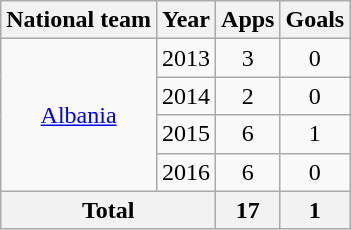<table class="wikitable" style="text-align:center">
<tr>
<th>National team</th>
<th>Year</th>
<th>Apps</th>
<th>Goals</th>
</tr>
<tr>
<td rowspan="4"><a href='#'>Albania</a></td>
<td>2013</td>
<td>3</td>
<td>0</td>
</tr>
<tr>
<td>2014</td>
<td>2</td>
<td>0</td>
</tr>
<tr>
<td>2015</td>
<td>6</td>
<td>1</td>
</tr>
<tr>
<td>2016</td>
<td>6</td>
<td>0</td>
</tr>
<tr>
<th colspan="2">Total</th>
<th>17</th>
<th>1</th>
</tr>
</table>
